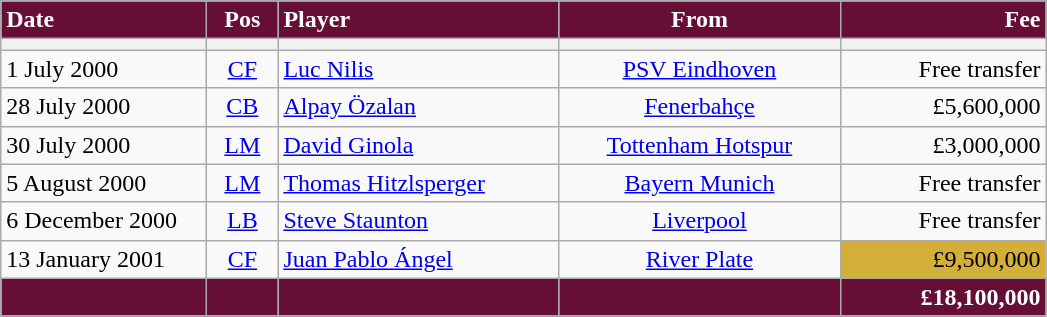<table class="wikitable">
<tr>
<th style="background:#670E36; color:#ffffff; text-align:left; width:130px">Date</th>
<th style="background:#670E36; color:#ffffff; text-align:center; width:40px">Pos</th>
<th style="background:#670E36; color:#ffffff; text-align:left; width:180px">Player</th>
<th style="background:#670E36; color:#ffffff; text-align:center; width:180px">From</th>
<th style="background:#670E36; color:#ffffff; text-align:right; width:130px">Fee</th>
</tr>
<tr>
<th></th>
<th></th>
<th></th>
<th></th>
<th></th>
</tr>
<tr>
<td>1 July 2000</td>
<td style="text-align:center;"><a href='#'>CF</a></td>
<td> <a href='#'>Luc Nilis</a></td>
<td style="text-align:center;"> <a href='#'>PSV Eindhoven</a></td>
<td style="text-align:right;">Free transfer</td>
</tr>
<tr>
<td>28 July 2000</td>
<td style="text-align:center;"><a href='#'>CB</a></td>
<td> <a href='#'>Alpay Özalan</a></td>
<td style="text-align:center;"> <a href='#'>Fenerbahçe</a></td>
<td style="text-align:right;">£5,600,000</td>
</tr>
<tr>
<td>30 July 2000</td>
<td style="text-align:center;"><a href='#'>LM</a></td>
<td> <a href='#'>David Ginola</a></td>
<td style="text-align:center;"><a href='#'>Tottenham Hotspur</a></td>
<td style="text-align:right;">£3,000,000</td>
</tr>
<tr>
<td>5 August 2000</td>
<td style="text-align:center;"><a href='#'>LM</a></td>
<td> <a href='#'>Thomas Hitzlsperger</a></td>
<td style="text-align:center;"> <a href='#'>Bayern Munich</a></td>
<td style="text-align:right;">Free transfer</td>
</tr>
<tr>
<td>6 December 2000</td>
<td style="text-align:center;"><a href='#'>LB</a></td>
<td> <a href='#'>Steve Staunton</a></td>
<td style="text-align:center;"><a href='#'>Liverpool</a></td>
<td style="text-align:right;">Free transfer</td>
</tr>
<tr>
<td>13 January 2001</td>
<td style="text-align:center;"><a href='#'>CF</a></td>
<td> <a href='#'>Juan Pablo Ángel</a></td>
<td style="text-align:center;"> <a href='#'>River Plate</a></td>
<td style="text-align:right; background-color:#D4AF37">£9,500,000</td>
</tr>
<tr>
<th style="background:#670E36;"></th>
<th style="background:#670E36;"></th>
<th style="background:#670E36;"></th>
<th style="background:#670E36;"></th>
<th style="background:#670E36; color:#ffffff; text-align:right;"><strong>£18,100,000</strong></th>
</tr>
</table>
